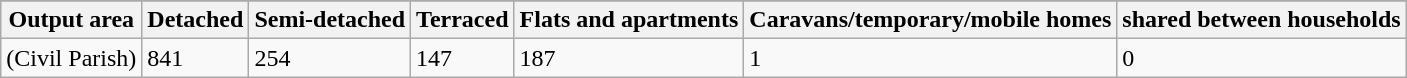<table class="wikitable">
<tr>
</tr>
<tr>
<th>Output area</th>
<th>Detached</th>
<th>Semi-detached</th>
<th>Terraced</th>
<th>Flats and apartments</th>
<th>Caravans/temporary/mobile homes</th>
<th>shared between households</th>
</tr>
<tr>
<td>(Civil Parish)</td>
<td>841</td>
<td>254</td>
<td>147</td>
<td>187</td>
<td>1</td>
<td>0</td>
</tr>
</table>
